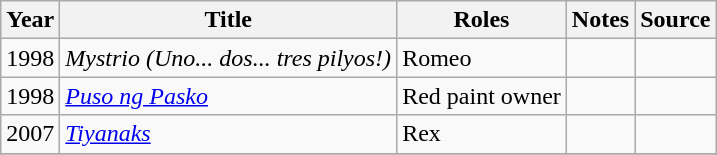<table class="wikitable sortable" >
<tr>
<th>Year</th>
<th>Title</th>
<th>Roles</th>
<th class="unsortable">Notes </th>
<th class="unsortable">Source </th>
</tr>
<tr>
<td>1998</td>
<td><em>Mystrio (Uno... dos... tres pilyos!)</em></td>
<td>Romeo</td>
<td></td>
<td></td>
</tr>
<tr>
<td>1998</td>
<td><em><a href='#'>Puso ng Pasko</a></em></td>
<td>Red paint owner</td>
<td></td>
<td></td>
</tr>
<tr>
<td>2007</td>
<td><em><a href='#'>Tiyanaks</a></em></td>
<td>Rex</td>
<td></td>
<td></td>
</tr>
<tr>
</tr>
</table>
